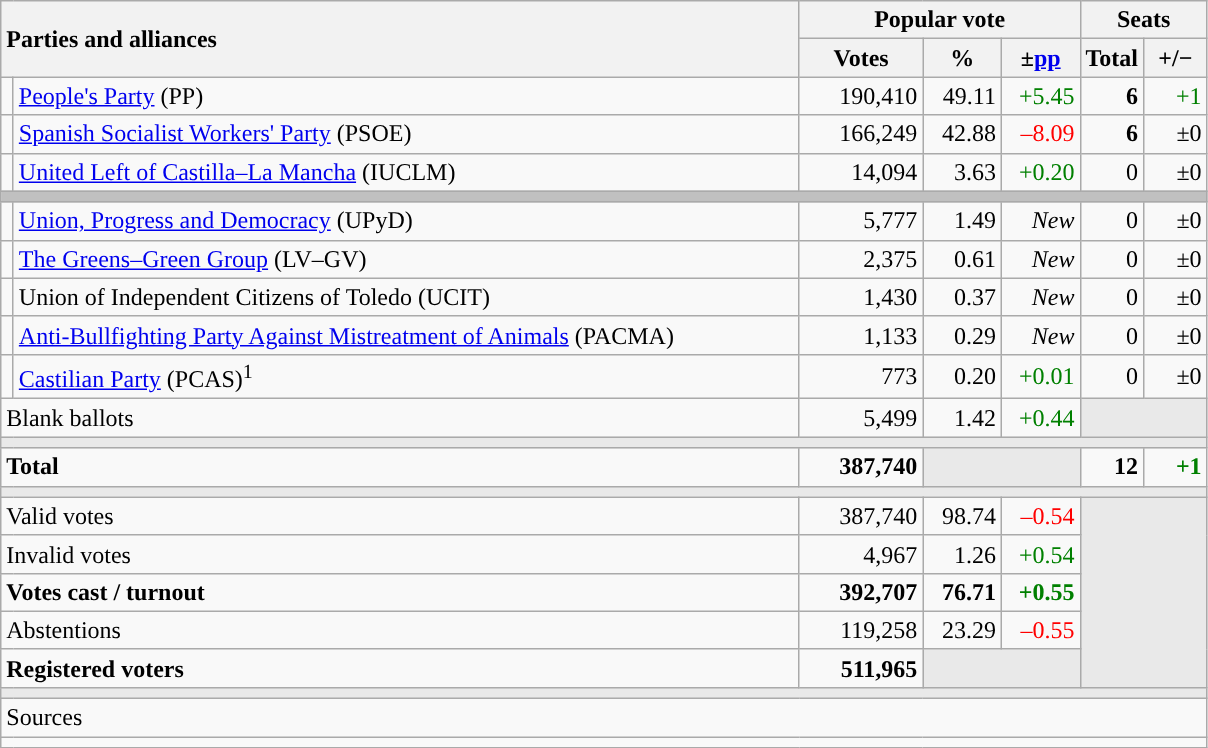<table class="wikitable" style="text-align:right;">
<tr>
<th style="text-align:left;" rowspan="2" colspan="2" width="525">Parties and alliances</th>
<th colspan="3">Popular vote</th>
<th colspan="2">Seats</th>
</tr>
<tr>
<th width="75">Votes</th>
<th width="45">%</th>
<th width="45">±<a href='#'>pp</a></th>
<th width="35">Total</th>
<th width="35">+/−</th>
</tr>
<tr>
<td width="1" style="color:inherit;background:"></td>
<td align="left"><a href='#'>People's Party</a> (PP)</td>
<td>190,410</td>
<td>49.11</td>
<td style="color:green;">+5.45</td>
<td><strong>6</strong></td>
<td style="color:green;">+1</td>
</tr>
<tr>
<td style="color:inherit;background:"></td>
<td align="left"><a href='#'>Spanish Socialist Workers' Party</a> (PSOE)</td>
<td>166,249</td>
<td>42.88</td>
<td style="color:red;">–8.09</td>
<td><strong>6</strong></td>
<td>±0</td>
</tr>
<tr>
<td style="color:inherit;background:"></td>
<td align="left"><a href='#'>United Left of Castilla–La Mancha</a> (IUCLM)</td>
<td>14,094</td>
<td>3.63</td>
<td style="color:green;">+0.20</td>
<td>0</td>
<td>±0</td>
</tr>
<tr>
<td colspan="7" bgcolor="#C0C0C0"></td>
</tr>
<tr>
<td style="color:inherit;background:"></td>
<td align="left"><a href='#'>Union, Progress and Democracy</a> (UPyD)</td>
<td>5,777</td>
<td>1.49</td>
<td><em>New</em></td>
<td>0</td>
<td>±0</td>
</tr>
<tr>
<td style="color:inherit;background:"></td>
<td align="left"><a href='#'>The Greens–Green Group</a> (LV–GV)</td>
<td>2,375</td>
<td>0.61</td>
<td><em>New</em></td>
<td>0</td>
<td>±0</td>
</tr>
<tr>
<td style="color:inherit;background:"></td>
<td align="left">Union of Independent Citizens of Toledo (UCIT)</td>
<td>1,430</td>
<td>0.37</td>
<td><em>New</em></td>
<td>0</td>
<td>±0</td>
</tr>
<tr>
<td style="color:inherit;background:"></td>
<td align="left"><a href='#'>Anti-Bullfighting Party Against Mistreatment of Animals</a> (PACMA)</td>
<td>1,133</td>
<td>0.29</td>
<td><em>New</em></td>
<td>0</td>
<td>±0</td>
</tr>
<tr>
<td style="color:inherit;background:"></td>
<td align="left"><a href='#'>Castilian Party</a> (PCAS)<sup>1</sup></td>
<td>773</td>
<td>0.20</td>
<td style="color:green;">+0.01</td>
<td>0</td>
<td>±0</td>
</tr>
<tr>
<td align="left" colspan="2">Blank ballots</td>
<td>5,499</td>
<td>1.42</td>
<td style="color:green;">+0.44</td>
<td bgcolor="#E9E9E9" colspan="2"></td>
</tr>
<tr>
<td colspan="7" bgcolor="#E9E9E9"></td>
</tr>
<tr style="font-weight:bold;">
<td align="left" colspan="2">Total</td>
<td>387,740</td>
<td bgcolor="#E9E9E9" colspan="2"></td>
<td>12</td>
<td style="color:green;">+1</td>
</tr>
<tr>
<td colspan="7" bgcolor="#E9E9E9"></td>
</tr>
<tr>
<td align="left" colspan="2">Valid votes</td>
<td>387,740</td>
<td>98.74</td>
<td style="color:red;">–0.54</td>
<td bgcolor="#E9E9E9" colspan="2" rowspan="5"></td>
</tr>
<tr>
<td align="left" colspan="2">Invalid votes</td>
<td>4,967</td>
<td>1.26</td>
<td style="color:green;">+0.54</td>
</tr>
<tr style="font-weight:bold;">
<td align="left" colspan="2">Votes cast / turnout</td>
<td>392,707</td>
<td>76.71</td>
<td style="color:green;">+0.55</td>
</tr>
<tr>
<td align="left" colspan="2">Abstentions</td>
<td>119,258</td>
<td>23.29</td>
<td style="color:red;">–0.55</td>
</tr>
<tr style="font-weight:bold;">
<td align="left" colspan="2">Registered voters</td>
<td>511,965</td>
<td bgcolor="#E9E9E9" colspan="2"></td>
</tr>
<tr>
<td colspan="7" bgcolor="#E9E9E9"></td>
</tr>
<tr>
<td align="left" colspan="7">Sources</td>
</tr>
<tr>
<td colspan="7" style="text-align:left; max-width:790px;"></td>
</tr>
</table>
